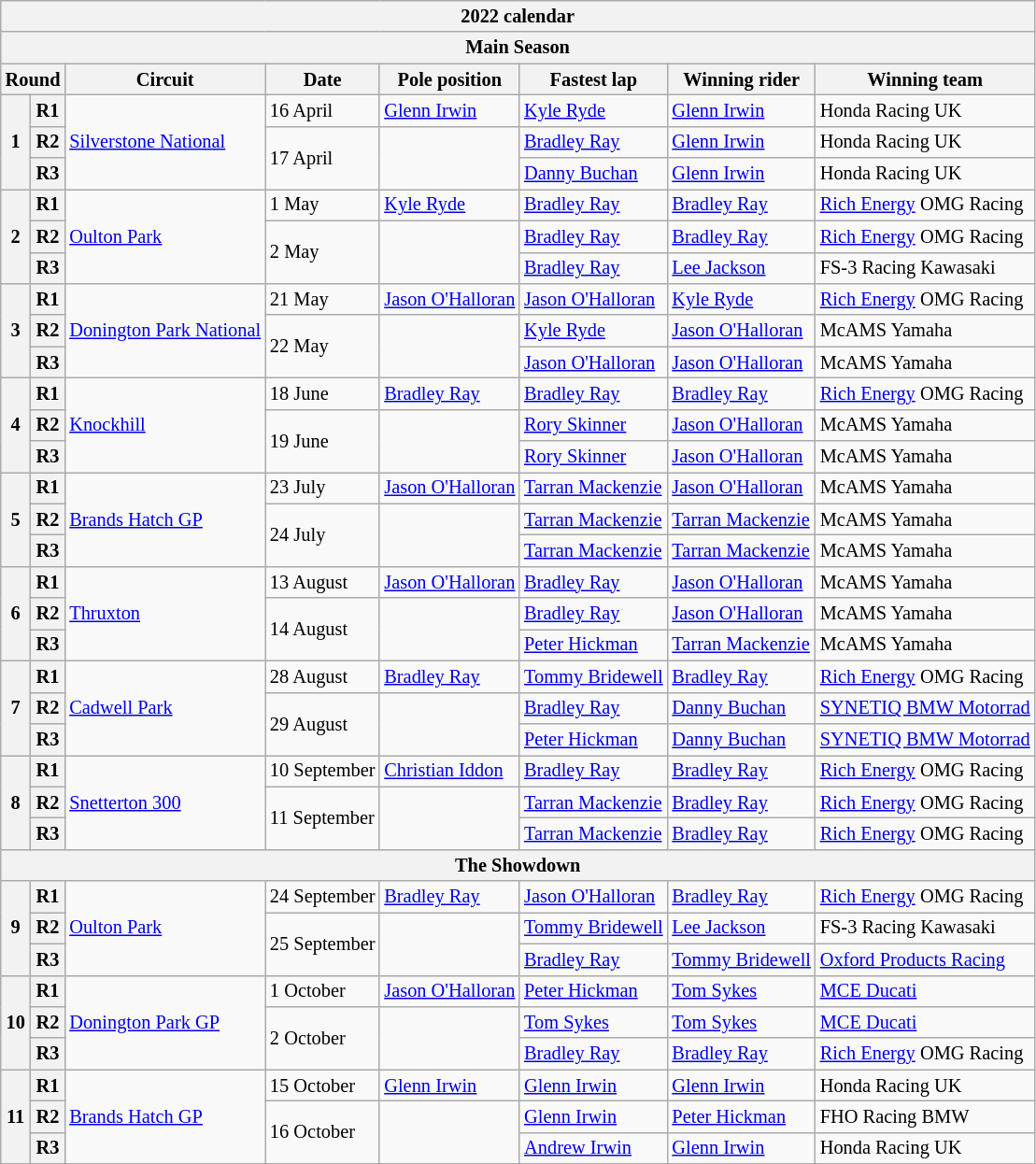<table class="wikitable" style="font-size: 85%">
<tr>
<th colspan=8>2022 calendar</th>
</tr>
<tr>
<th colspan=8>Main Season</th>
</tr>
<tr>
<th colspan=2>Round</th>
<th>Circuit</th>
<th>Date</th>
<th>Pole position</th>
<th>Fastest lap</th>
<th>Winning rider</th>
<th>Winning team</th>
</tr>
<tr>
<th rowspan="3">1</th>
<th>R1</th>
<td rowspan="3"> <a href='#'>Silverstone National</a></td>
<td>16 April</td>
<td> <a href='#'>Glenn Irwin</a></td>
<td> <a href='#'>Kyle Ryde</a></td>
<td> <a href='#'>Glenn Irwin</a></td>
<td>Honda Racing UK</td>
</tr>
<tr>
<th>R2</th>
<td rowspan=2>17 April</td>
<td rowspan="2"></td>
<td> <a href='#'>Bradley Ray</a></td>
<td> <a href='#'>Glenn Irwin</a></td>
<td>Honda Racing UK</td>
</tr>
<tr>
<th>R3</th>
<td> <a href='#'>Danny Buchan</a></td>
<td> <a href='#'>Glenn Irwin</a></td>
<td>Honda Racing UK</td>
</tr>
<tr>
<th rowspan="3">2</th>
<th>R1</th>
<td rowspan="3"> <a href='#'>Oulton Park</a></td>
<td>1 May</td>
<td> <a href='#'>Kyle Ryde</a></td>
<td> <a href='#'>Bradley Ray</a></td>
<td> <a href='#'>Bradley Ray</a></td>
<td><a href='#'>Rich Energy</a> OMG Racing</td>
</tr>
<tr>
<th>R2</th>
<td rowspan=2>2 May</td>
<td rowspan="2"></td>
<td> <a href='#'>Bradley Ray</a></td>
<td> <a href='#'>Bradley Ray</a></td>
<td><a href='#'>Rich Energy</a> OMG Racing</td>
</tr>
<tr>
<th>R3</th>
<td> <a href='#'>Bradley Ray</a></td>
<td> <a href='#'>Lee Jackson</a></td>
<td>FS-3 Racing Kawasaki</td>
</tr>
<tr>
<th rowspan="3">3</th>
<th>R1</th>
<td rowspan="3"> <a href='#'>Donington Park National</a></td>
<td>21 May</td>
<td> <a href='#'>Jason O'Halloran</a></td>
<td> <a href='#'>Jason O'Halloran</a></td>
<td> <a href='#'>Kyle Ryde</a></td>
<td><a href='#'>Rich Energy</a> OMG Racing</td>
</tr>
<tr>
<th>R2</th>
<td rowspan=2>22 May</td>
<td rowspan="2"></td>
<td> <a href='#'>Kyle Ryde</a></td>
<td> <a href='#'>Jason O'Halloran</a></td>
<td>McAMS Yamaha</td>
</tr>
<tr>
<th>R3</th>
<td> <a href='#'>Jason O'Halloran</a></td>
<td> <a href='#'>Jason O'Halloran</a></td>
<td>McAMS Yamaha</td>
</tr>
<tr>
<th rowspan="3">4</th>
<th>R1</th>
<td rowspan="3"> <a href='#'>Knockhill</a></td>
<td>18 June</td>
<td> <a href='#'>Bradley Ray</a></td>
<td> <a href='#'>Bradley Ray</a></td>
<td> <a href='#'>Bradley Ray</a></td>
<td><a href='#'>Rich Energy</a> OMG Racing</td>
</tr>
<tr>
<th>R2</th>
<td rowspan=2>19 June</td>
<td rowspan="2"></td>
<td> <a href='#'>Rory Skinner</a></td>
<td> <a href='#'>Jason O'Halloran</a></td>
<td>McAMS Yamaha</td>
</tr>
<tr>
<th>R3</th>
<td> <a href='#'>Rory Skinner</a></td>
<td> <a href='#'>Jason O'Halloran</a></td>
<td>McAMS Yamaha</td>
</tr>
<tr>
<th rowspan="3">5</th>
<th>R1</th>
<td rowspan="3"> <a href='#'>Brands Hatch GP</a></td>
<td>23 July</td>
<td> <a href='#'>Jason O'Halloran</a></td>
<td> <a href='#'>Tarran Mackenzie</a></td>
<td> <a href='#'>Jason O'Halloran</a></td>
<td>McAMS Yamaha</td>
</tr>
<tr>
<th>R2</th>
<td rowspan=2>24 July</td>
<td rowspan="2"></td>
<td> <a href='#'>Tarran Mackenzie</a></td>
<td> <a href='#'>Tarran Mackenzie</a></td>
<td>McAMS Yamaha</td>
</tr>
<tr>
<th>R3</th>
<td> <a href='#'>Tarran Mackenzie</a></td>
<td> <a href='#'>Tarran Mackenzie</a></td>
<td>McAMS Yamaha</td>
</tr>
<tr>
<th rowspan="3">6</th>
<th>R1</th>
<td rowspan="3"> <a href='#'>Thruxton</a></td>
<td>13 August</td>
<td> <a href='#'>Jason O'Halloran</a></td>
<td> <a href='#'>Bradley Ray</a></td>
<td> <a href='#'>Jason O'Halloran</a></td>
<td>McAMS Yamaha</td>
</tr>
<tr>
<th>R2</th>
<td rowspan=2>14 August</td>
<td rowspan="2"></td>
<td> <a href='#'>Bradley Ray</a></td>
<td> <a href='#'>Jason O'Halloran</a></td>
<td>McAMS Yamaha</td>
</tr>
<tr>
<th>R3</th>
<td> <a href='#'>Peter Hickman</a></td>
<td> <a href='#'>Tarran Mackenzie</a></td>
<td>McAMS Yamaha</td>
</tr>
<tr>
<th rowspan="3">7</th>
<th>R1</th>
<td rowspan="3"> <a href='#'>Cadwell Park</a></td>
<td>28 August</td>
<td> <a href='#'>Bradley Ray</a></td>
<td> <a href='#'>Tommy Bridewell</a></td>
<td> <a href='#'>Bradley Ray</a></td>
<td><a href='#'>Rich Energy</a> OMG Racing</td>
</tr>
<tr>
<th>R2</th>
<td rowspan=2>29 August</td>
<td rowspan="2"></td>
<td> <a href='#'>Bradley Ray</a></td>
<td> <a href='#'>Danny Buchan</a></td>
<td><a href='#'>SYNETIQ BMW Motorrad</a></td>
</tr>
<tr>
<th>R3</th>
<td> <a href='#'>Peter Hickman</a></td>
<td> <a href='#'>Danny Buchan</a></td>
<td><a href='#'>SYNETIQ BMW Motorrad</a></td>
</tr>
<tr>
<th rowspan="3">8</th>
<th>R1</th>
<td rowspan="3"> <a href='#'>Snetterton 300</a></td>
<td>10 September</td>
<td> <a href='#'>Christian Iddon</a></td>
<td> <a href='#'>Bradley Ray</a></td>
<td> <a href='#'>Bradley Ray</a></td>
<td><a href='#'>Rich Energy</a> OMG Racing</td>
</tr>
<tr>
<th>R2</th>
<td rowspan=2>11 September</td>
<td rowspan="2"></td>
<td> <a href='#'>Tarran Mackenzie</a></td>
<td> <a href='#'>Bradley Ray</a></td>
<td><a href='#'>Rich Energy</a> OMG Racing</td>
</tr>
<tr>
<th>R3</th>
<td> <a href='#'>Tarran Mackenzie</a></td>
<td> <a href='#'>Bradley Ray</a></td>
<td><a href='#'>Rich Energy</a> OMG Racing</td>
</tr>
<tr>
<th colspan=8>The Showdown</th>
</tr>
<tr>
<th rowspan="3">9</th>
<th>R1</th>
<td rowspan="3"> <a href='#'>Oulton Park</a></td>
<td>24 September</td>
<td> <a href='#'>Bradley Ray</a></td>
<td> <a href='#'>Jason O'Halloran</a></td>
<td> <a href='#'>Bradley Ray</a></td>
<td><a href='#'>Rich Energy</a> OMG Racing</td>
</tr>
<tr>
<th>R2</th>
<td rowspan=2>25 September</td>
<td rowspan="2"></td>
<td> <a href='#'>Tommy Bridewell</a></td>
<td> <a href='#'>Lee Jackson</a></td>
<td>FS-3 Racing Kawasaki</td>
</tr>
<tr>
<th>R3</th>
<td> <a href='#'>Bradley Ray</a></td>
<td> <a href='#'>Tommy Bridewell</a></td>
<td><a href='#'>Oxford Products Racing</a></td>
</tr>
<tr>
<th rowspan="3">10</th>
<th>R1</th>
<td rowspan="3"> <a href='#'>Donington Park GP</a></td>
<td>1 October</td>
<td> <a href='#'>Jason O'Halloran</a></td>
<td> <a href='#'>Peter Hickman</a></td>
<td> <a href='#'>Tom Sykes</a></td>
<td><a href='#'>MCE Ducati</a></td>
</tr>
<tr>
<th>R2</th>
<td rowspan=2>2 October</td>
<td rowspan="2"></td>
<td> <a href='#'>Tom Sykes</a></td>
<td> <a href='#'>Tom Sykes</a></td>
<td><a href='#'>MCE Ducati</a></td>
</tr>
<tr>
<th>R3</th>
<td> <a href='#'>Bradley Ray</a></td>
<td> <a href='#'>Bradley Ray</a></td>
<td><a href='#'>Rich Energy</a> OMG Racing</td>
</tr>
<tr>
<th rowspan="3">11</th>
<th>R1</th>
<td rowspan="3"> <a href='#'>Brands Hatch GP</a></td>
<td>15 October</td>
<td> <a href='#'>Glenn Irwin</a></td>
<td> <a href='#'>Glenn Irwin</a></td>
<td> <a href='#'>Glenn Irwin</a></td>
<td>Honda Racing UK</td>
</tr>
<tr>
<th>R2</th>
<td rowspan=2>16 October</td>
<td rowspan="2"></td>
<td> <a href='#'>Glenn Irwin</a></td>
<td> <a href='#'>Peter Hickman</a></td>
<td>FHO Racing BMW</td>
</tr>
<tr>
<th>R3</th>
<td> <a href='#'>Andrew Irwin</a></td>
<td> <a href='#'>Glenn Irwin</a></td>
<td>Honda Racing UK</td>
</tr>
<tr>
</tr>
</table>
